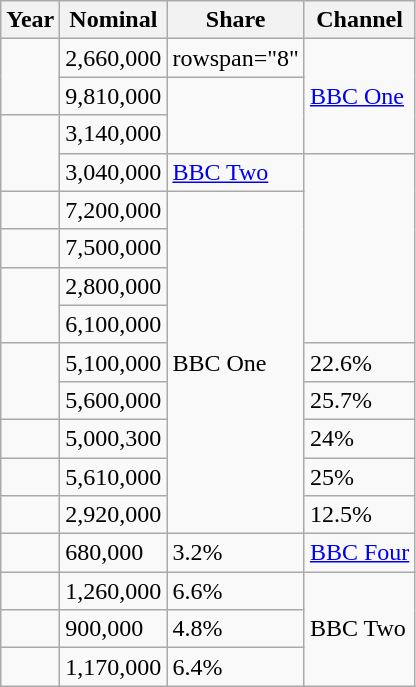<table class="wikitable sortable">
<tr>
<th>Year</th>
<th>Nominal</th>
<th>Share</th>
<th class="unsortable">Channel</th>
</tr>
<tr>
<td rowspan="2"></td>
<td>2,660,000</td>
<td>rowspan="8" </td>
<td rowspan="3"><a href='#'>BBC One</a></td>
</tr>
<tr>
<td>9,810,000</td>
</tr>
<tr>
<td rowspan="2"></td>
<td>3,140,000</td>
</tr>
<tr>
<td>3,040,000</td>
<td><a href='#'>BBC Two</a></td>
</tr>
<tr>
<td></td>
<td>7,200,000</td>
<td rowspan="9">BBC One</td>
</tr>
<tr>
<td></td>
<td>7,500,000</td>
</tr>
<tr>
<td rowspan="2"></td>
<td>2,800,000</td>
</tr>
<tr>
<td>6,100,000</td>
</tr>
<tr>
<td rowspan="2"></td>
<td>5,100,000</td>
<td>22.6%</td>
</tr>
<tr>
<td>5,600,000</td>
<td>25.7%</td>
</tr>
<tr>
<td></td>
<td>5,000,300</td>
<td>24%</td>
</tr>
<tr>
<td></td>
<td>5,610,000</td>
<td>25%</td>
</tr>
<tr>
<td></td>
<td>2,920,000</td>
<td>12.5%</td>
</tr>
<tr>
<td></td>
<td>680,000</td>
<td>3.2%</td>
<td><a href='#'>BBC Four</a></td>
</tr>
<tr>
<td></td>
<td>1,260,000</td>
<td>6.6%</td>
<td rowspan=3>BBC Two</td>
</tr>
<tr>
<td></td>
<td>900,000</td>
<td>4.8%</td>
</tr>
<tr>
<td></td>
<td>1,170,000</td>
<td>6.4%</td>
</tr>
</table>
